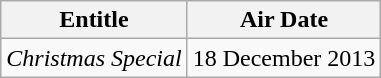<table class="wikitable" style="text-align:center;">
<tr>
<th>Entitle</th>
<th>Air Date</th>
</tr>
<tr>
<td><em>Christmas Special</em></td>
<td>18 December 2013</td>
</tr>
</table>
